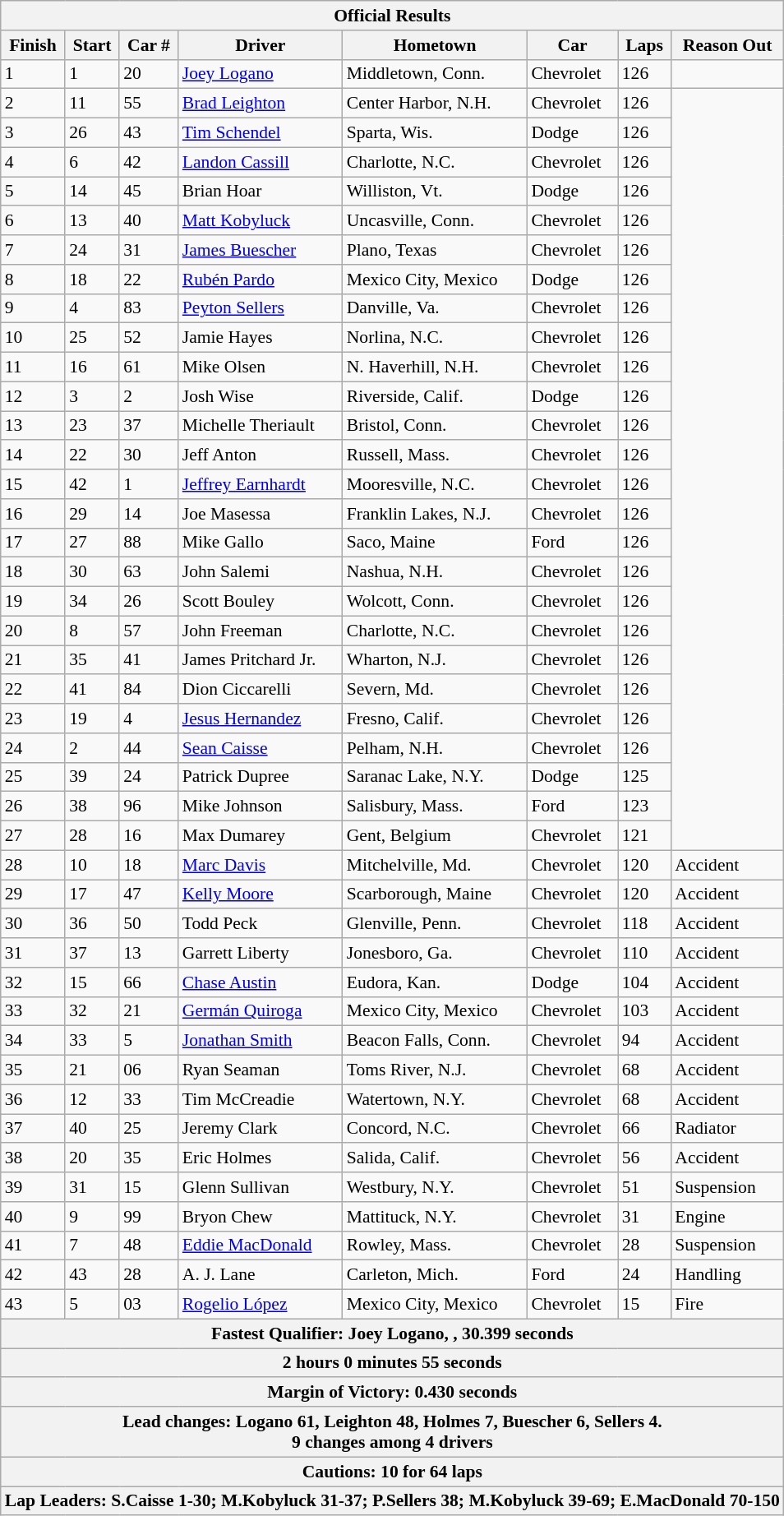<table class="wikitable" style="font-size: 90%;">
<tr>
<th colspan=9>Official Results</th>
</tr>
<tr>
<th>Finish</th>
<th>Start</th>
<th>Car #</th>
<th>Driver</th>
<th>Hometown</th>
<th>Car</th>
<th>Laps</th>
<th>Reason Out</th>
</tr>
<tr>
<td>1</td>
<td>1</td>
<td>20</td>
<td><a href='#'>Joey Logano</a></td>
<td>Middletown, Conn.</td>
<td>Chevrolet</td>
<td>126</td>
<td></td>
</tr>
<tr>
<td>2</td>
<td>11</td>
<td>55</td>
<td><a href='#'>Brad Leighton</a></td>
<td>Center Harbor, N.H.</td>
<td>Chevrolet</td>
<td>126</td>
</tr>
<tr>
<td>3</td>
<td>26</td>
<td>43</td>
<td><a href='#'>Tim Schendel</a></td>
<td>Sparta, Wis.</td>
<td>Dodge</td>
<td>126</td>
</tr>
<tr>
<td>4</td>
<td>6</td>
<td>42</td>
<td><a href='#'>Landon Cassill</a></td>
<td>Charlotte, N.C.</td>
<td>Chevrolet</td>
<td>126</td>
</tr>
<tr>
<td>5</td>
<td>14</td>
<td>45</td>
<td>Brian Hoar</td>
<td>Williston, Vt.</td>
<td>Dodge</td>
<td>126</td>
</tr>
<tr>
<td>6</td>
<td>13</td>
<td>40</td>
<td><a href='#'>Matt Kobyluck</a></td>
<td>Uncasville, Conn.</td>
<td>Chevrolet</td>
<td>126</td>
</tr>
<tr>
<td>7</td>
<td>24</td>
<td>31</td>
<td><a href='#'>James Buescher</a></td>
<td>Plano, Texas</td>
<td>Chevrolet</td>
<td>126</td>
</tr>
<tr>
<td>8</td>
<td>18</td>
<td>22</td>
<td><a href='#'>Rubén Pardo</a></td>
<td>Mexico City, Mexico</td>
<td>Dodge</td>
<td>126</td>
</tr>
<tr>
<td>9</td>
<td>4</td>
<td>83</td>
<td><a href='#'>Peyton Sellers</a></td>
<td>Danville, Va.</td>
<td>Chevrolet</td>
<td>126</td>
</tr>
<tr>
<td>10</td>
<td>25</td>
<td>52</td>
<td>Jamie Hayes</td>
<td>Norlina, N.C.</td>
<td>Chevrolet</td>
<td>126</td>
</tr>
<tr>
<td>11</td>
<td>16</td>
<td>61</td>
<td>Mike Olsen</td>
<td>N. Haverhill, N.H.</td>
<td>Chevrolet</td>
<td>126</td>
</tr>
<tr>
<td>12</td>
<td>3</td>
<td>2</td>
<td>Josh Wise</td>
<td>Riverside, Calif.</td>
<td>Dodge</td>
<td>126</td>
</tr>
<tr>
<td>13</td>
<td>23</td>
<td>37</td>
<td>Michelle Theriault</td>
<td>Bristol, Conn.</td>
<td>Chevrolet</td>
<td>126</td>
</tr>
<tr>
<td>14</td>
<td>22</td>
<td>30</td>
<td>Jeff Anton</td>
<td>Russell, Mass.</td>
<td>Chevrolet</td>
<td>126</td>
</tr>
<tr>
<td>15</td>
<td>42</td>
<td>1</td>
<td><a href='#'>Jeffrey Earnhardt</a></td>
<td>Mooresville, N.C.</td>
<td>Chevrolet</td>
<td>126</td>
</tr>
<tr>
<td>16</td>
<td>29</td>
<td>14</td>
<td>Joe Masessa</td>
<td>Franklin Lakes, N.J.</td>
<td>Chevrolet</td>
<td>126</td>
</tr>
<tr>
<td>17</td>
<td>27</td>
<td>88</td>
<td>Mike Gallo</td>
<td>Saco, Maine</td>
<td>Ford</td>
<td>126</td>
</tr>
<tr>
<td>18</td>
<td>30</td>
<td>63</td>
<td>John Salemi</td>
<td>Nashua, N.H.</td>
<td>Chevrolet</td>
<td>126</td>
</tr>
<tr>
<td>19</td>
<td>34</td>
<td>26</td>
<td>Scott Bouley</td>
<td>Wolcott, Conn.</td>
<td>Chevrolet</td>
<td>126</td>
</tr>
<tr>
<td>20</td>
<td>8</td>
<td>57</td>
<td>John Freeman</td>
<td>Charlotte, N.C.</td>
<td>Chevrolet</td>
<td>126</td>
</tr>
<tr>
<td>21</td>
<td>35</td>
<td>41</td>
<td>James Pritchard Jr.</td>
<td>Wharton, N.J.</td>
<td>Chevrolet</td>
<td>126</td>
</tr>
<tr>
<td>22</td>
<td>41</td>
<td>84</td>
<td>Dion Ciccarelli</td>
<td>Severn, Md.</td>
<td>Chevrolet</td>
<td>126</td>
</tr>
<tr>
<td>23</td>
<td>19</td>
<td>4</td>
<td><a href='#'>Jesus Hernandez</a></td>
<td>Fresno, Calif.</td>
<td>Chevrolet</td>
<td>126</td>
</tr>
<tr>
<td>24</td>
<td>2</td>
<td>44</td>
<td><a href='#'>Sean Caisse</a></td>
<td>Pelham, N.H.</td>
<td>Chevrolet</td>
<td>126</td>
</tr>
<tr>
<td>25</td>
<td>39</td>
<td>24</td>
<td>Patrick Dupree</td>
<td>Saranac Lake, N.Y.</td>
<td>Dodge</td>
<td>125</td>
</tr>
<tr>
<td>26</td>
<td>38</td>
<td>96</td>
<td>Mike Johnson</td>
<td>Salisbury, Mass.</td>
<td>Ford</td>
<td>123</td>
</tr>
<tr>
<td>27</td>
<td>28</td>
<td>16</td>
<td>Max Dumarey</td>
<td>Gent, Belgium</td>
<td>Chevrolet</td>
<td>121</td>
</tr>
<tr>
<td>28</td>
<td>10</td>
<td>18</td>
<td><a href='#'>Marc Davis</a></td>
<td>Mitchelville, Md.</td>
<td>Chevrolet</td>
<td>120</td>
<td>Accident</td>
</tr>
<tr>
<td>29</td>
<td>17</td>
<td>47</td>
<td><a href='#'>Kelly Moore</a></td>
<td>Scarborough, Maine</td>
<td>Chevrolet</td>
<td>120</td>
<td>Accident</td>
</tr>
<tr>
<td>30</td>
<td>36</td>
<td>50</td>
<td>Todd Peck</td>
<td>Glenville, Penn.</td>
<td>Chevrolet</td>
<td>118</td>
<td>Accident</td>
</tr>
<tr>
<td>31</td>
<td>37</td>
<td>13</td>
<td>Garrett Liberty</td>
<td>Jonesboro, Ga.</td>
<td>Chevrolet</td>
<td>110</td>
<td>Accident</td>
</tr>
<tr>
<td>32</td>
<td>15</td>
<td>66</td>
<td><a href='#'>Chase Austin</a></td>
<td>Eudora, Kan.</td>
<td>Dodge</td>
<td>104</td>
<td>Accident</td>
</tr>
<tr>
<td>33</td>
<td>32</td>
<td>21</td>
<td><a href='#'>Germán Quiroga</a></td>
<td>Mexico City, Mexico</td>
<td>Chevrolet</td>
<td>103</td>
<td>Accident</td>
</tr>
<tr>
<td>34</td>
<td>33</td>
<td>5</td>
<td><a href='#'>Jonathan Smith</a></td>
<td>Beacon Falls, Conn.</td>
<td>Chevrolet</td>
<td>94</td>
<td>Accident</td>
</tr>
<tr>
<td>35</td>
<td>21</td>
<td>06</td>
<td>Ryan Seaman</td>
<td>Toms River, N.J.</td>
<td>Chevrolet</td>
<td>68</td>
<td>Accident</td>
</tr>
<tr>
<td>36</td>
<td>12</td>
<td>33</td>
<td>Tim McCreadie</td>
<td>Watertown, N.Y.</td>
<td>Chevrolet</td>
<td>68</td>
<td>Accident</td>
</tr>
<tr>
<td>37</td>
<td>40</td>
<td>25</td>
<td>Jeremy Clark</td>
<td>Concord, N.C.</td>
<td>Chevrolet</td>
<td>66</td>
<td>Radiator</td>
</tr>
<tr>
<td>38</td>
<td>20</td>
<td>35</td>
<td>Eric Holmes</td>
<td>Salida, Calif.</td>
<td>Chevrolet</td>
<td>56</td>
<td>Accident</td>
</tr>
<tr>
<td>39</td>
<td>31</td>
<td>15</td>
<td>Glenn Sullivan</td>
<td>Westbury, N.Y.</td>
<td>Chevrolet</td>
<td>51</td>
<td>Suspension</td>
</tr>
<tr>
<td>40</td>
<td>9</td>
<td>99</td>
<td>Bryon Chew</td>
<td>Mattituck, N.Y.</td>
<td>Chevrolet</td>
<td>31</td>
<td>Engine</td>
</tr>
<tr>
<td>41</td>
<td>7</td>
<td>48</td>
<td><a href='#'>Eddie MacDonald</a></td>
<td>Rowley, Mass.</td>
<td>Chevrolet</td>
<td>28</td>
<td>Suspension</td>
</tr>
<tr>
<td>42</td>
<td>43</td>
<td>28</td>
<td>A. J. Lane</td>
<td>Carleton, Mich.</td>
<td>Ford</td>
<td>24</td>
<td>Handling</td>
</tr>
<tr>
<td>43</td>
<td>5</td>
<td>03</td>
<td><a href='#'>Rogelio López</a></td>
<td>Mexico City, Mexico</td>
<td>Chevrolet</td>
<td>15</td>
<td>Fire</td>
</tr>
<tr>
<th colspan=9>Fastest Qualifier: Joey Logano, , 30.399 seconds</th>
</tr>
<tr>
<th colspan=9>2 hours 0 minutes 55 seconds</th>
</tr>
<tr>
<th colspan=9>Margin of Victory: 0.430 seconds</th>
</tr>
<tr>
<th colspan=9>Lead changes: Logano 61, Leighton 48, Holmes 7, Buescher 6, Sellers 4.<br>9 changes among 4 drivers</th>
</tr>
<tr>
<th colspan=9>Cautions: 10 for 64 laps</th>
</tr>
<tr>
<th colspan=9>Lap Leaders: S.Caisse 1-30; M.Kobyluck 31-37; P.Sellers 38; M.Kobyluck 39-69; E.MacDonald 70-150</th>
</tr>
</table>
